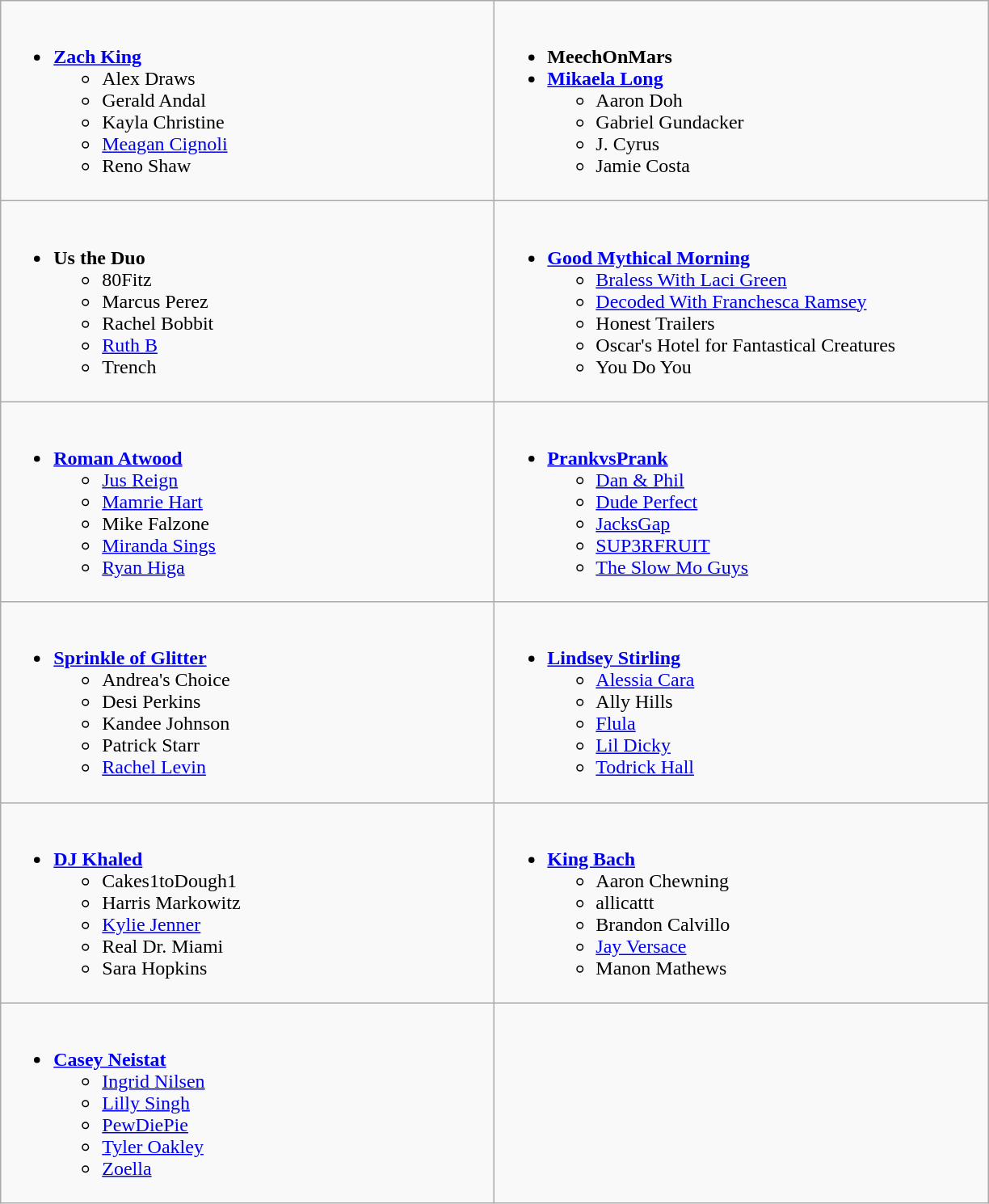<table class=wikitable>
<tr>
<td valign="top" width="400px"><br><ul><li><strong><a href='#'>Zach King</a></strong><ul><li>Alex Draws</li><li>Gerald Andal</li><li>Kayla Christine</li><li><a href='#'>Meagan Cignoli</a></li><li>Reno Shaw</li></ul></li></ul></td>
<td valign="top" width="400px"><br><ul><li><strong>MeechOnMars</strong></li><li><strong><a href='#'>Mikaela Long</a></strong><ul><li>Aaron Doh</li><li>Gabriel Gundacker</li><li>J. Cyrus</li><li>Jamie Costa</li></ul></li></ul></td>
</tr>
<tr>
<td valign="top" width="400px"><br><ul><li><strong>Us the Duo</strong><ul><li>80Fitz</li><li>Marcus Perez</li><li>Rachel Bobbit</li><li><a href='#'>Ruth B</a></li><li>Trench</li></ul></li></ul></td>
<td valign="top" width="400px"><br><ul><li><strong><a href='#'>Good Mythical Morning</a></strong><ul><li><a href='#'>Braless With Laci Green</a></li><li><a href='#'>Decoded With Franchesca Ramsey</a></li><li>Honest Trailers</li><li>Oscar's Hotel for Fantastical Creatures</li><li>You Do You</li></ul></li></ul></td>
</tr>
<tr>
<td valign="top" width="400px"><br><ul><li><strong><a href='#'>Roman Atwood</a></strong><ul><li><a href='#'>Jus Reign</a></li><li><a href='#'>Mamrie Hart</a></li><li>Mike Falzone</li><li><a href='#'>Miranda Sings</a></li><li><a href='#'>Ryan Higa</a></li></ul></li></ul></td>
<td valign="top" width="400px"><br><ul><li><strong><a href='#'>PrankvsPrank</a></strong><ul><li><a href='#'>Dan & Phil</a></li><li><a href='#'>Dude Perfect</a></li><li><a href='#'>JacksGap</a></li><li><a href='#'>SUP3RFRUIT</a></li><li><a href='#'>The Slow Mo Guys</a></li></ul></li></ul></td>
</tr>
<tr>
<td valign="top" width="400px"><br><ul><li><strong><a href='#'>Sprinkle of Glitter</a></strong><ul><li>Andrea's Choice</li><li>Desi Perkins</li><li>Kandee Johnson</li><li>Patrick Starr</li><li><a href='#'>Rachel Levin</a></li></ul></li></ul></td>
<td valign="top" width="400px"><br><ul><li><strong><a href='#'>Lindsey Stirling</a></strong><ul><li><a href='#'>Alessia Cara</a></li><li>Ally Hills</li><li><a href='#'>Flula</a></li><li><a href='#'>Lil Dicky</a></li><li><a href='#'>Todrick Hall</a></li></ul></li></ul></td>
</tr>
<tr>
<td valign="top" width="400px"><br><ul><li><strong><a href='#'>DJ Khaled</a></strong><ul><li>Cakes1toDough1</li><li>Harris Markowitz</li><li><a href='#'>Kylie Jenner</a></li><li>Real Dr. Miami</li><li>Sara Hopkins</li></ul></li></ul></td>
<td valign="top" width="400px"><br><ul><li><strong><a href='#'>King Bach</a></strong><ul><li>Aaron Chewning</li><li>allicattt</li><li>Brandon Calvillo</li><li><a href='#'>Jay Versace</a></li><li>Manon Mathews</li></ul></li></ul></td>
</tr>
<tr>
<td valign="top" width="400px"><br><ul><li><strong><a href='#'>Casey Neistat</a></strong><ul><li><a href='#'>Ingrid Nilsen</a></li><li><a href='#'>Lilly Singh</a></li><li><a href='#'>PewDiePie</a></li><li><a href='#'>Tyler Oakley</a></li><li><a href='#'>Zoella</a></li></ul></li></ul></td>
</tr>
</table>
